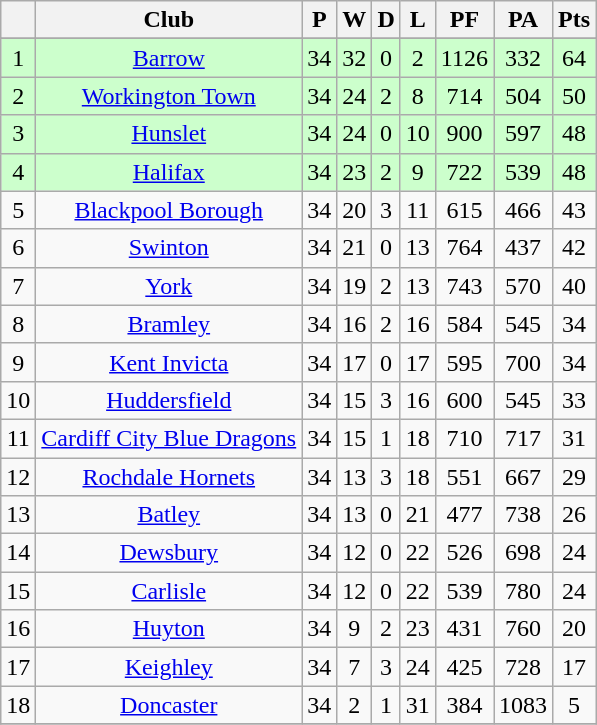<table class="wikitable" style="text-align:center;">
<tr>
<th></th>
<th><strong>Club</strong></th>
<th><strong>P</strong></th>
<th><strong>W</strong></th>
<th><strong>D</strong></th>
<th><strong>L</strong></th>
<th><strong>PF</strong></th>
<th><strong>PA</strong></th>
<th><strong>Pts</strong></th>
</tr>
<tr --->
</tr>
<tr align=center style="background:#ccffcc;color:">
<td>1</td>
<td><a href='#'>Barrow</a></td>
<td>34</td>
<td>32</td>
<td>0</td>
<td>2</td>
<td>1126</td>
<td>332</td>
<td>64</td>
</tr>
<tr align=center style="background:#ccffcc;color:">
<td>2</td>
<td><a href='#'>Workington Town</a></td>
<td>34</td>
<td>24</td>
<td>2</td>
<td>8</td>
<td>714</td>
<td>504</td>
<td>50</td>
</tr>
<tr align=center style="background:#ccffcc;color:">
<td>3</td>
<td><a href='#'>Hunslet</a></td>
<td>34</td>
<td>24</td>
<td>0</td>
<td>10</td>
<td>900</td>
<td>597</td>
<td>48</td>
</tr>
<tr align=center style="background:#ccffcc;color:">
<td>4</td>
<td><a href='#'>Halifax</a></td>
<td>34</td>
<td>23</td>
<td>2</td>
<td>9</td>
<td>722</td>
<td>539</td>
<td>48</td>
</tr>
<tr align=center style="background:">
<td>5</td>
<td><a href='#'>Blackpool Borough</a></td>
<td>34</td>
<td>20</td>
<td>3</td>
<td>11</td>
<td>615</td>
<td>466</td>
<td>43</td>
</tr>
<tr align=center style="background:">
<td>6</td>
<td><a href='#'>Swinton</a></td>
<td>34</td>
<td>21</td>
<td>0</td>
<td>13</td>
<td>764</td>
<td>437</td>
<td>42</td>
</tr>
<tr align=center style="background:">
<td>7</td>
<td><a href='#'>York</a></td>
<td>34</td>
<td>19</td>
<td>2</td>
<td>13</td>
<td>743</td>
<td>570</td>
<td>40</td>
</tr>
<tr align=center style="background:">
<td>8</td>
<td><a href='#'>Bramley</a></td>
<td>34</td>
<td>16</td>
<td>2</td>
<td>16</td>
<td>584</td>
<td>545</td>
<td>34</td>
</tr>
<tr align=center style="background:">
<td>9</td>
<td><a href='#'>Kent Invicta</a></td>
<td>34</td>
<td>17</td>
<td>0</td>
<td>17</td>
<td>595</td>
<td>700</td>
<td>34</td>
</tr>
<tr align=center style="background:">
<td>10</td>
<td><a href='#'>Huddersfield</a></td>
<td>34</td>
<td>15</td>
<td>3</td>
<td>16</td>
<td>600</td>
<td>545</td>
<td>33</td>
</tr>
<tr align=center style="background:">
<td>11</td>
<td><a href='#'>Cardiff City Blue Dragons</a></td>
<td>34</td>
<td>15</td>
<td>1</td>
<td>18</td>
<td>710</td>
<td>717</td>
<td>31</td>
</tr>
<tr align=center style="background:">
<td>12</td>
<td><a href='#'>Rochdale Hornets</a></td>
<td>34</td>
<td>13</td>
<td>3</td>
<td>18</td>
<td>551</td>
<td>667</td>
<td>29</td>
</tr>
<tr align=center style="background:">
<td>13</td>
<td><a href='#'>Batley</a></td>
<td>34</td>
<td>13</td>
<td>0</td>
<td>21</td>
<td>477</td>
<td>738</td>
<td>26</td>
</tr>
<tr align=center style="background:">
<td>14</td>
<td><a href='#'>Dewsbury</a></td>
<td>34</td>
<td>12</td>
<td>0</td>
<td>22</td>
<td>526</td>
<td>698</td>
<td>24</td>
</tr>
<tr align=center style="background:">
<td>15</td>
<td><a href='#'>Carlisle</a></td>
<td>34</td>
<td>12</td>
<td>0</td>
<td>22</td>
<td>539</td>
<td>780</td>
<td>24</td>
</tr>
<tr align=center style="background:">
<td>16</td>
<td><a href='#'>Huyton</a></td>
<td>34</td>
<td>9</td>
<td>2</td>
<td>23</td>
<td>431</td>
<td>760</td>
<td>20</td>
</tr>
<tr align=center style="background:">
<td>17</td>
<td><a href='#'>Keighley</a></td>
<td>34</td>
<td>7</td>
<td>3</td>
<td>24</td>
<td>425</td>
<td>728</td>
<td>17</td>
</tr>
<tr align=center style="background:">
<td>18</td>
<td><a href='#'>Doncaster</a></td>
<td>34</td>
<td>2</td>
<td>1</td>
<td>31</td>
<td>384</td>
<td>1083</td>
<td>5</td>
</tr>
<tr --->
</tr>
</table>
